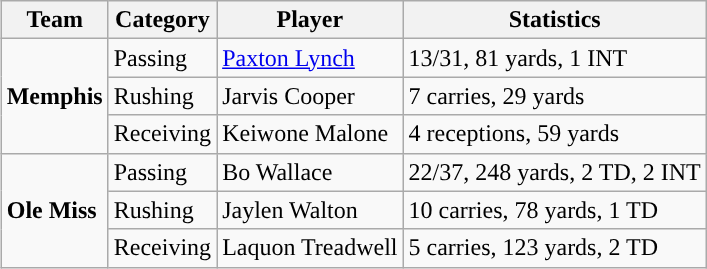<table class="wikitable" style="float: right;">
<tr>
<th>Team</th>
<th>Category</th>
<th>Player</th>
<th>Statistics</th>
</tr>
<tr>
<td rowspan=3><strong>Memphis</strong></td>
<td>Passing</td>
<td><a href='#'>Paxton Lynch</a></td>
<td>13/31, 81 yards, 1 INT</td>
</tr>
<tr>
<td>Rushing</td>
<td>Jarvis Cooper</td>
<td>7 carries, 29 yards</td>
</tr>
<tr>
<td>Receiving</td>
<td>Keiwone Malone</td>
<td>4 receptions, 59 yards</td>
</tr>
<tr>
<td rowspan=3><strong>Ole Miss</strong></td>
<td>Passing</td>
<td>Bo Wallace</td>
<td>22/37, 248 yards, 2 TD, 2 INT</td>
</tr>
<tr>
<td>Rushing</td>
<td>Jaylen Walton</td>
<td>10 carries, 78 yards, 1 TD</td>
</tr>
<tr>
<td>Receiving</td>
<td>Laquon Treadwell</td>
<td>5 carries, 123 yards, 2 TD</td>
</tr>
</table>
